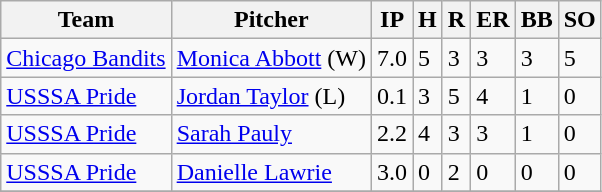<table class="wikitable">
<tr>
<th>Team</th>
<th>Pitcher</th>
<th>IP</th>
<th>H</th>
<th>R</th>
<th>ER</th>
<th>BB</th>
<th>SO</th>
</tr>
<tr>
<td><a href='#'>Chicago Bandits</a></td>
<td><a href='#'>Monica Abbott</a> (W)</td>
<td>7.0</td>
<td>5</td>
<td>3</td>
<td>3</td>
<td>3</td>
<td>5</td>
</tr>
<tr>
<td><a href='#'>USSSA Pride</a></td>
<td><a href='#'>Jordan Taylor</a> (L)</td>
<td>0.1</td>
<td>3</td>
<td>5</td>
<td>4</td>
<td>1</td>
<td>0</td>
</tr>
<tr>
<td><a href='#'>USSSA Pride</a></td>
<td><a href='#'>Sarah Pauly</a></td>
<td>2.2</td>
<td>4</td>
<td>3</td>
<td>3</td>
<td>1</td>
<td>0</td>
</tr>
<tr>
<td><a href='#'>USSSA Pride</a></td>
<td><a href='#'>Danielle Lawrie</a></td>
<td>3.0</td>
<td>0</td>
<td>2</td>
<td>0</td>
<td>0</td>
<td>0</td>
</tr>
<tr>
</tr>
</table>
